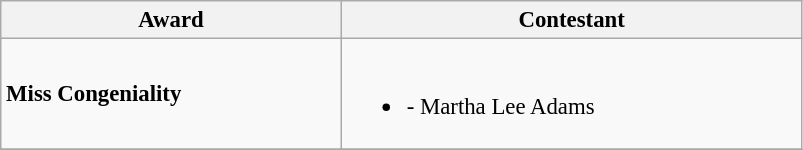<table class="wikitable sortable" style="font-size:95%;">
<tr>
<th width="220">Award</th>
<th width="300">Contestant</th>
</tr>
<tr>
<td><strong>Miss Congeniality</strong></td>
<td><br><ul><li><strong></strong> - Martha Lee Adams</li></ul></td>
</tr>
<tr>
</tr>
</table>
